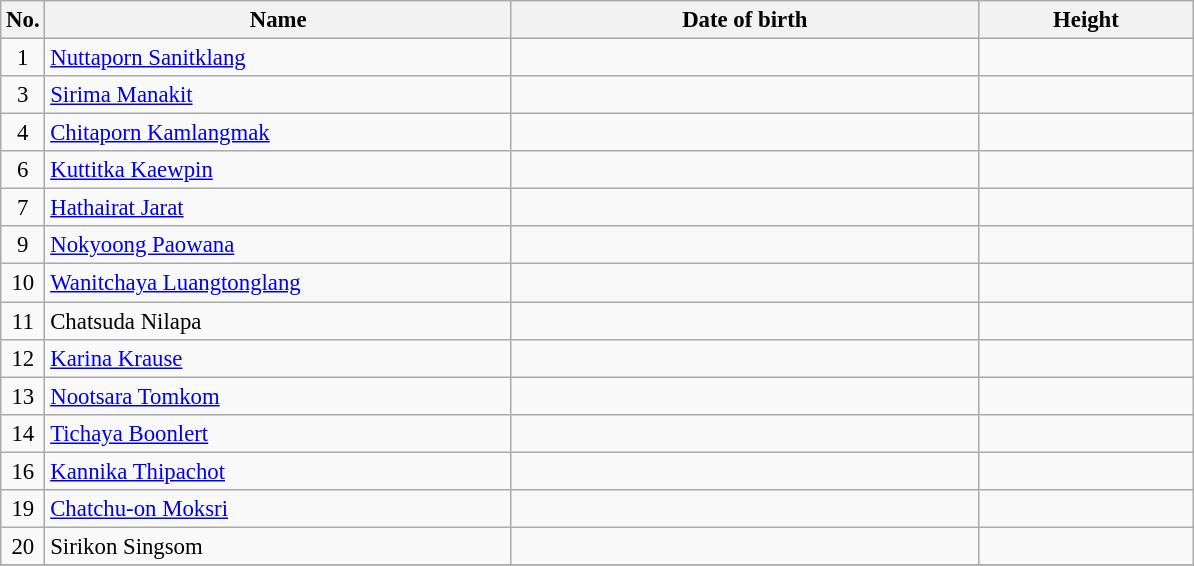<table class="wikitable sortable" style="font-size:95%; text-align:center;">
<tr>
<th>No.</th>
<th style="width:20em">Name</th>
<th style="width:20em">Date of birth</th>
<th style="width:9em">Height</th>
</tr>
<tr>
<td>1</td>
<td align=left> <a href='#'>Nuttaporn Sanitklang</a></td>
<td align=right></td>
<td></td>
</tr>
<tr>
<td>3</td>
<td align=left> <a href='#'>Sirima Manakit</a></td>
<td align=right></td>
<td></td>
</tr>
<tr>
<td>4</td>
<td align=left> <a href='#'>Chitaporn Kamlangmak</a></td>
<td align=right></td>
<td></td>
</tr>
<tr>
<td>6</td>
<td align=left> <a href='#'>Kuttitka Kaewpin</a></td>
<td align=right></td>
<td></td>
</tr>
<tr>
<td>7</td>
<td align=left> <a href='#'>Hathairat Jarat</a></td>
<td align=right></td>
<td></td>
</tr>
<tr>
<td>9</td>
<td align=left> <a href='#'>Nokyoong Paowana</a></td>
<td align=right></td>
<td></td>
</tr>
<tr>
<td>10</td>
<td align=left> <a href='#'>Wanitchaya Luangtonglang</a></td>
<td align=right></td>
<td></td>
</tr>
<tr>
<td>11</td>
<td align=left> Chatsuda Nilapa</td>
<td align=right></td>
<td></td>
</tr>
<tr>
<td>12</td>
<td align=left> <a href='#'>Karina Krause</a></td>
<td align=right></td>
<td></td>
</tr>
<tr>
<td>13</td>
<td align=left> <a href='#'>Nootsara Tomkom</a></td>
<td align=right></td>
<td></td>
</tr>
<tr>
<td>14</td>
<td align=left> <a href='#'>Tichaya Boonlert</a></td>
<td align=right></td>
<td></td>
</tr>
<tr>
<td>16</td>
<td align=left> <a href='#'>Kannika Thipachot</a></td>
<td align=right></td>
<td></td>
</tr>
<tr>
<td>19</td>
<td align=left> <a href='#'>Chatchu-on Moksri</a></td>
<td align=right></td>
<td></td>
</tr>
<tr>
<td>20</td>
<td align=left> Sirikon Singsom</td>
<td align=right></td>
<td></td>
</tr>
<tr>
</tr>
</table>
